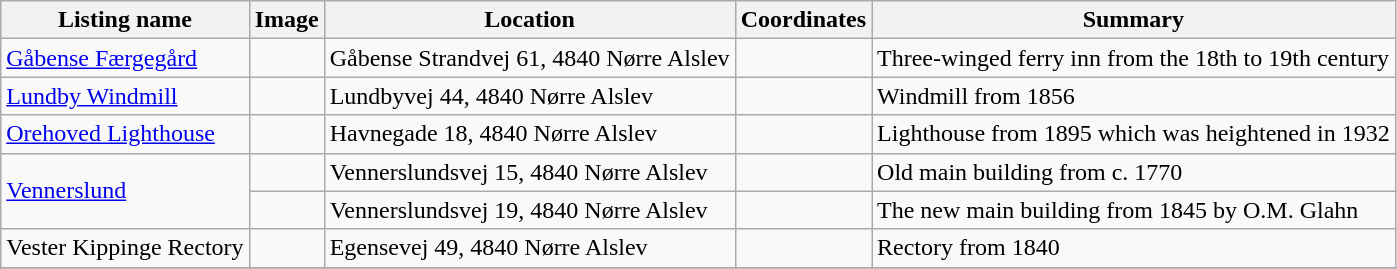<table class="wikitable sortable">
<tr>
<th>Listing name</th>
<th>Image</th>
<th>Location</th>
<th>Coordinates</th>
<th>Summary</th>
</tr>
<tr>
<td><a href='#'>Gåbense Færgegård</a></td>
<td></td>
<td>Gåbense Strandvej 61, 4840 Nørre Alslev</td>
<td></td>
<td>Three-winged ferry inn from the 18th to 19th century</td>
</tr>
<tr>
<td><a href='#'>Lundby Windmill</a></td>
<td></td>
<td>Lundbyvej 44, 4840 Nørre Alslev</td>
<td></td>
<td>Windmill from 1856</td>
</tr>
<tr>
<td><a href='#'>Orehoved Lighthouse</a></td>
<td></td>
<td>Havnegade 18, 4840 Nørre Alslev</td>
<td></td>
<td>Lighthouse from 1895 which was heightened in 1932</td>
</tr>
<tr>
<td rowspan="2"><a href='#'>Vennerslund</a></td>
<td></td>
<td>Vennerslundsvej 15, 4840 Nørre Alslev</td>
<td></td>
<td>Old main building from c. 1770</td>
</tr>
<tr>
<td></td>
<td>Vennerslundsvej 19, 4840 Nørre Alslev</td>
<td></td>
<td>The new main building from 1845 by O.M. Glahn</td>
</tr>
<tr>
<td>Vester Kippinge Rectory</td>
<td></td>
<td>Egensevej 49, 4840 Nørre Alslev</td>
<td></td>
<td>Rectory from 1840</td>
</tr>
<tr>
</tr>
</table>
